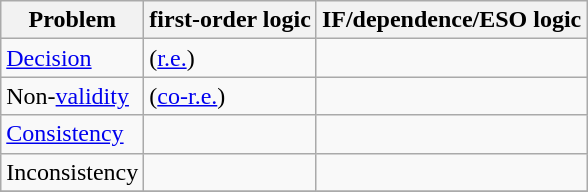<table class="wikitable">
<tr>
<th>Problem</th>
<th>first-order logic</th>
<th>IF/dependence/ESO logic</th>
</tr>
<tr>
<td><a href='#'>Decision</a></td>
<td> (<a href='#'>r.e.</a>)</td>
<td></td>
</tr>
<tr>
<td>Non-<a href='#'>validity</a></td>
<td> (<a href='#'>co-r.e.</a>)</td>
<td></td>
</tr>
<tr>
<td><a href='#'>Consistency</a></td>
<td></td>
<td></td>
</tr>
<tr>
<td>Inconsistency</td>
<td></td>
<td></td>
</tr>
<tr>
</tr>
</table>
